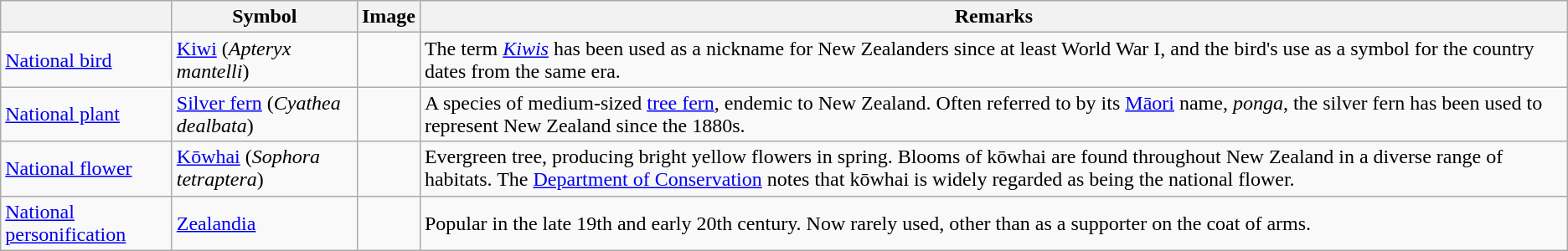<table class="wikitable">
<tr>
<th></th>
<th>Symbol</th>
<th>Image</th>
<th>Remarks</th>
</tr>
<tr>
<td><a href='#'>National bird</a></td>
<td><a href='#'>Kiwi</a> (<em>Apteryx mantelli</em>)</td>
<td style="text-align:center;"></td>
<td>The term <em><a href='#'>Kiwis</a></em> has been used as a nickname for New Zealanders since at least World War I, and the bird's use as a symbol for the country dates from the same era.</td>
</tr>
<tr>
<td><a href='#'>National plant</a></td>
<td><a href='#'>Silver fern</a> (<em>Cyathea dealbata</em>)</td>
<td style="text-align:center;"></td>
<td>A species of medium-sized <a href='#'>tree fern</a>, endemic to New Zealand. Often referred to by its <a href='#'>Māori</a> name, <em>ponga</em>, the silver fern has been used to represent New Zealand since the 1880s.</td>
</tr>
<tr>
<td><a href='#'>National flower</a></td>
<td><a href='#'>Kōwhai</a> (<em>Sophora tetraptera</em>)</td>
<td style="text-align:center;"></td>
<td>Evergreen tree, producing bright yellow flowers in spring. Blooms of kōwhai are found throughout New Zealand in a diverse range of habitats. The <a href='#'>Department of Conservation</a> notes that kōwhai is widely regarded as being the national flower.</td>
</tr>
<tr>
<td><a href='#'>National personification</a></td>
<td><a href='#'>Zealandia</a></td>
<td style="text-align:center;"></td>
<td>Popular in the late 19th and early 20th century. Now rarely used, other than as a supporter on the coat of arms.</td>
</tr>
</table>
